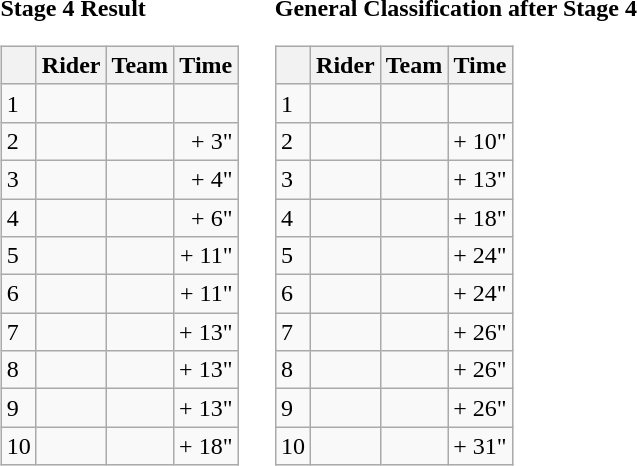<table>
<tr>
<td><strong>Stage 4 Result</strong><br><table class="wikitable">
<tr>
<th></th>
<th>Rider</th>
<th>Team</th>
<th>Time</th>
</tr>
<tr>
<td>1</td>
<td></td>
<td></td>
<td align="right"></td>
</tr>
<tr>
<td>2</td>
<td></td>
<td></td>
<td align="right">+ 3"</td>
</tr>
<tr>
<td>3</td>
<td></td>
<td></td>
<td align="right">+ 4"</td>
</tr>
<tr>
<td>4</td>
<td></td>
<td></td>
<td align="right">+ 6"</td>
</tr>
<tr>
<td>5</td>
<td></td>
<td></td>
<td align="right">+ 11"</td>
</tr>
<tr>
<td>6</td>
<td></td>
<td></td>
<td align="right">+ 11"</td>
</tr>
<tr>
<td>7</td>
<td></td>
<td></td>
<td align="right">+ 13"</td>
</tr>
<tr>
<td>8</td>
<td></td>
<td></td>
<td align="right">+ 13"</td>
</tr>
<tr>
<td>9</td>
<td></td>
<td></td>
<td align="right">+ 13"</td>
</tr>
<tr>
<td>10</td>
<td></td>
<td></td>
<td align="right">+ 18"</td>
</tr>
</table>
</td>
<td></td>
<td><strong>General Classification after Stage 4</strong><br><table class="wikitable">
<tr>
<th></th>
<th>Rider</th>
<th>Team</th>
<th>Time</th>
</tr>
<tr>
<td>1</td>
<td> </td>
<td></td>
<td align="right"></td>
</tr>
<tr>
<td>2</td>
<td></td>
<td></td>
<td align="right">+ 10"</td>
</tr>
<tr>
<td>3</td>
<td></td>
<td></td>
<td align="right">+ 13"</td>
</tr>
<tr>
<td>4</td>
<td></td>
<td></td>
<td align="right">+ 18"</td>
</tr>
<tr>
<td>5</td>
<td> </td>
<td></td>
<td align="right">+ 24"</td>
</tr>
<tr>
<td>6</td>
<td></td>
<td></td>
<td align="right">+ 24"</td>
</tr>
<tr>
<td>7</td>
<td></td>
<td></td>
<td align="right">+ 26"</td>
</tr>
<tr>
<td>8</td>
<td></td>
<td></td>
<td align="right">+ 26"</td>
</tr>
<tr>
<td>9</td>
<td></td>
<td></td>
<td align="right">+ 26"</td>
</tr>
<tr>
<td>10</td>
<td></td>
<td></td>
<td align="right">+ 31"</td>
</tr>
</table>
</td>
</tr>
</table>
